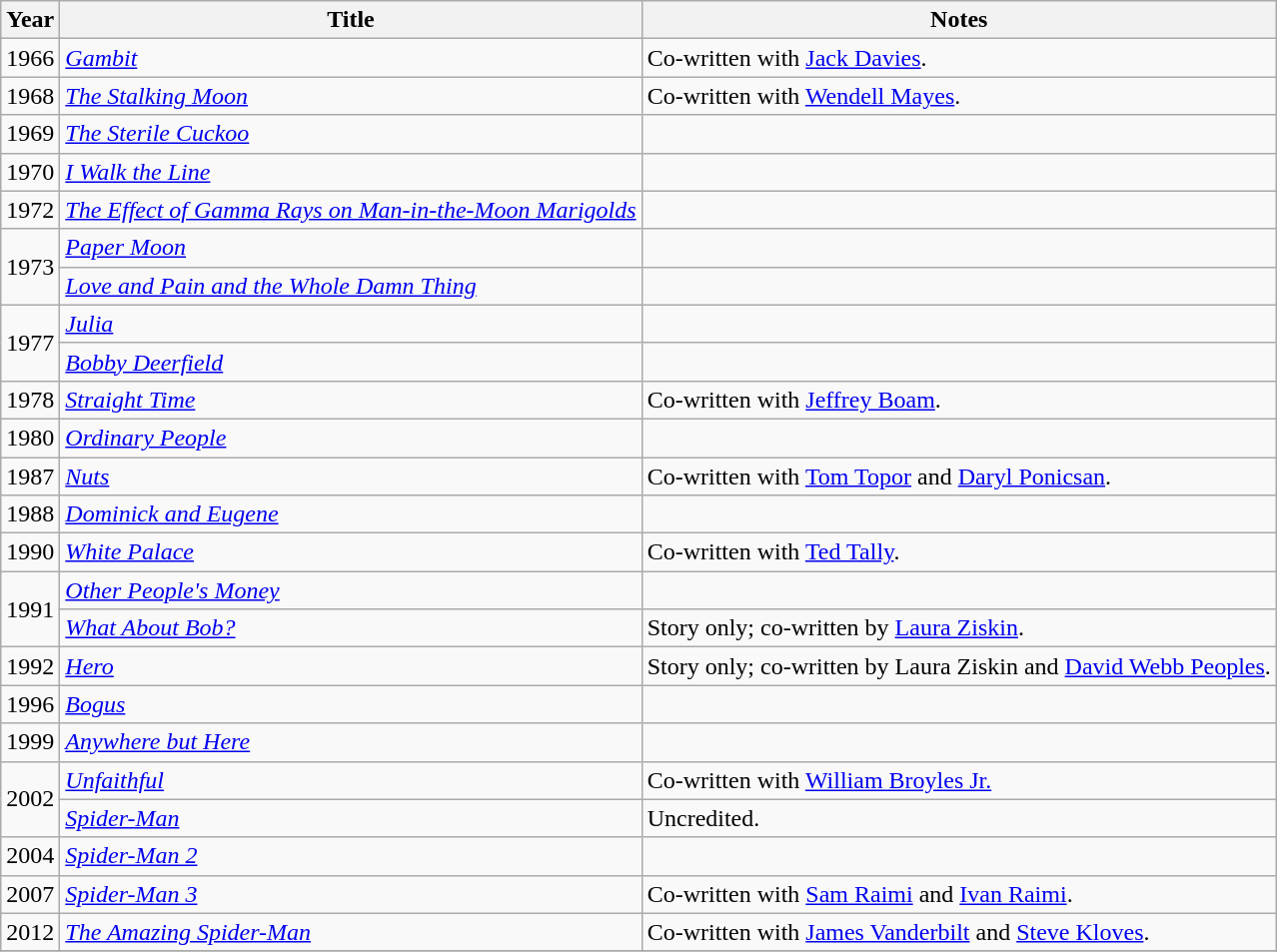<table class="wikitable sortable" border="1">
<tr>
<th scope="col">Year</th>
<th scope="col">Title</th>
<th scope="col" class="unsortable">Notes</th>
</tr>
<tr>
<td>1966</td>
<td><em><a href='#'>Gambit</a></em></td>
<td>Co-written with <a href='#'>Jack Davies</a>.</td>
</tr>
<tr>
<td>1968</td>
<td><em><a href='#'>The Stalking Moon</a></em></td>
<td>Co-written with <a href='#'>Wendell Mayes</a>.</td>
</tr>
<tr>
<td>1969</td>
<td><em><a href='#'>The Sterile Cuckoo</a></em></td>
<td></td>
</tr>
<tr>
<td>1970</td>
<td><em><a href='#'>I Walk the Line</a></em></td>
<td></td>
</tr>
<tr>
<td>1972</td>
<td><em><a href='#'>The Effect of Gamma Rays on Man-in-the-Moon Marigolds</a></em></td>
<td></td>
</tr>
<tr>
<td rowspan="2">1973</td>
<td><em><a href='#'>Paper Moon</a></em></td>
<td></td>
</tr>
<tr>
<td><em><a href='#'>Love and Pain and the Whole Damn Thing</a></em></td>
<td></td>
</tr>
<tr>
<td rowspan="2">1977</td>
<td><em><a href='#'>Julia</a></em></td>
<td></td>
</tr>
<tr>
<td><em><a href='#'>Bobby Deerfield</a></em></td>
<td></td>
</tr>
<tr>
<td>1978</td>
<td><em><a href='#'>Straight Time</a></em></td>
<td>Co-written with <a href='#'>Jeffrey Boam</a>.</td>
</tr>
<tr>
<td>1980</td>
<td><em><a href='#'>Ordinary People</a></em></td>
<td></td>
</tr>
<tr>
<td>1987</td>
<td><em><a href='#'>Nuts</a></em></td>
<td>Co-written with <a href='#'>Tom Topor</a> and <a href='#'>Daryl Ponicsan</a>.</td>
</tr>
<tr>
<td>1988</td>
<td><em><a href='#'>Dominick and Eugene</a></em></td>
<td></td>
</tr>
<tr>
<td>1990</td>
<td><em><a href='#'>White Palace</a></em></td>
<td>Co-written with <a href='#'>Ted Tally</a>.</td>
</tr>
<tr>
<td rowspan="2">1991</td>
<td><em><a href='#'>Other People's Money</a></em></td>
<td></td>
</tr>
<tr>
<td><em><a href='#'>What About Bob?</a></em></td>
<td>Story only; co-written by <a href='#'>Laura Ziskin</a>.</td>
</tr>
<tr>
<td>1992</td>
<td><em><a href='#'>Hero</a></em></td>
<td>Story only; co-written by Laura Ziskin and <a href='#'>David Webb Peoples</a>.</td>
</tr>
<tr>
<td>1996</td>
<td><em><a href='#'>Bogus</a></em></td>
<td></td>
</tr>
<tr>
<td>1999</td>
<td><em><a href='#'>Anywhere but Here</a></em></td>
<td></td>
</tr>
<tr>
<td rowspan="2">2002</td>
<td><em><a href='#'>Unfaithful</a></em></td>
<td>Co-written with <a href='#'>William Broyles Jr.</a></td>
</tr>
<tr>
<td><em><a href='#'>Spider-Man</a></em></td>
<td>Uncredited.</td>
</tr>
<tr>
<td>2004</td>
<td><em><a href='#'>Spider-Man 2</a></em></td>
<td></td>
</tr>
<tr>
<td>2007</td>
<td><em><a href='#'>Spider-Man 3</a></em></td>
<td>Co-written with <a href='#'>Sam Raimi</a> and <a href='#'>Ivan Raimi</a>.</td>
</tr>
<tr>
<td>2012</td>
<td><em><a href='#'>The Amazing Spider-Man</a></em></td>
<td>Co-written with <a href='#'>James Vanderbilt</a> and <a href='#'>Steve Kloves</a>.</td>
</tr>
<tr>
</tr>
</table>
